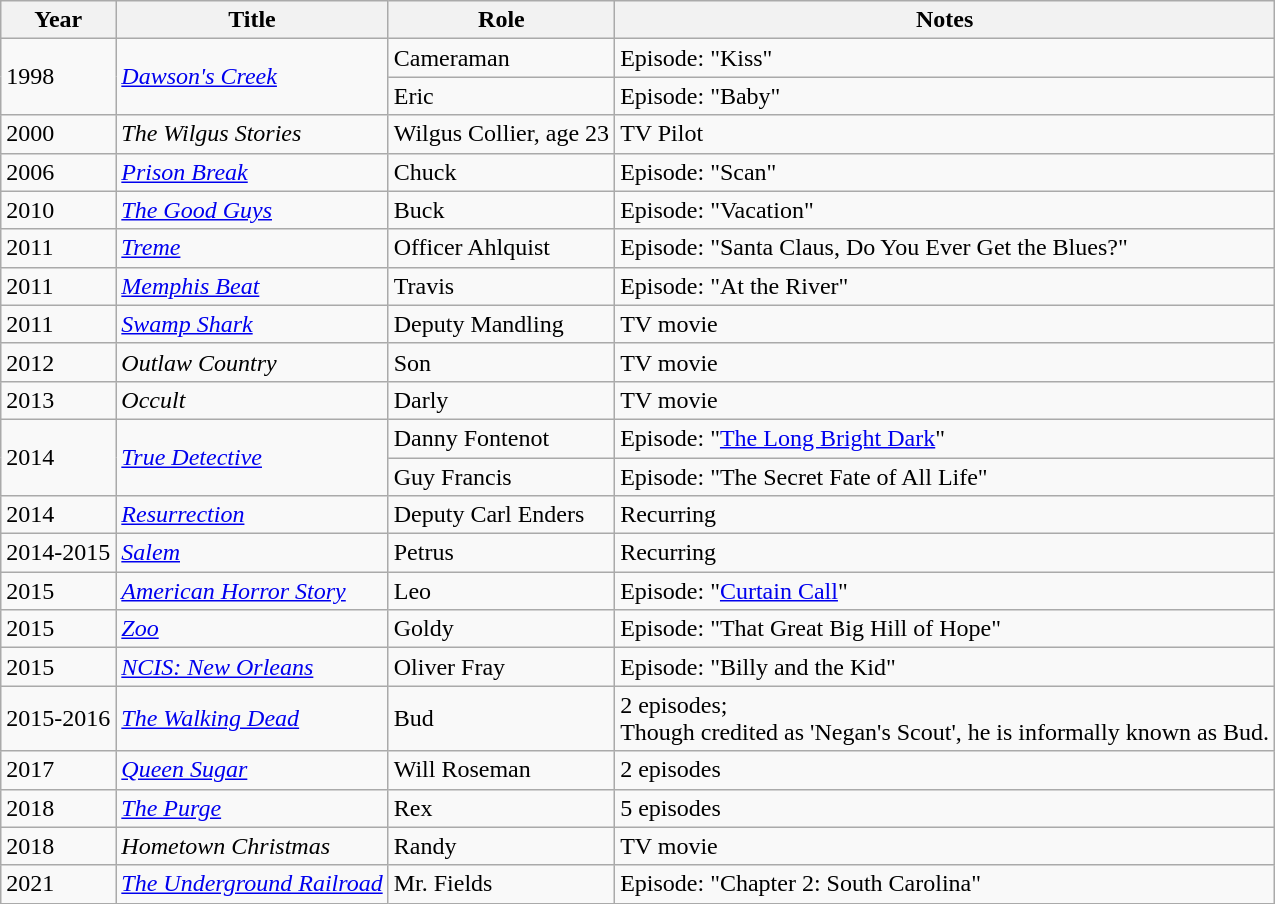<table class="wikitable sortable">
<tr>
<th>Year</th>
<th>Title</th>
<th>Role</th>
<th>Notes</th>
</tr>
<tr>
<td rowspan="2">1998</td>
<td rowspan="2"><em><a href='#'>Dawson's Creek</a></em></td>
<td>Cameraman</td>
<td>Episode: "Kiss"</td>
</tr>
<tr>
<td>Eric</td>
<td>Episode: "Baby"</td>
</tr>
<tr>
<td>2000</td>
<td><em>The Wilgus Stories</em></td>
<td>Wilgus Collier, age 23</td>
<td>TV Pilot</td>
</tr>
<tr>
<td>2006</td>
<td><em><a href='#'>Prison Break</a></em></td>
<td>Chuck</td>
<td>Episode: "Scan"</td>
</tr>
<tr>
<td>2010</td>
<td><em><a href='#'>The Good Guys</a></em></td>
<td>Buck</td>
<td>Episode: "Vacation"</td>
</tr>
<tr>
<td>2011</td>
<td><em><a href='#'>Treme</a></em></td>
<td>Officer Ahlquist</td>
<td>Episode: "Santa Claus, Do You Ever Get the Blues?"</td>
</tr>
<tr>
<td>2011</td>
<td><em><a href='#'>Memphis Beat</a></em></td>
<td>Travis</td>
<td>Episode: "At the River"</td>
</tr>
<tr>
<td>2011</td>
<td><em><a href='#'>Swamp Shark</a></em></td>
<td>Deputy Mandling</td>
<td>TV movie</td>
</tr>
<tr>
<td>2012</td>
<td><em>Outlaw Country</em></td>
<td>Son</td>
<td>TV movie</td>
</tr>
<tr>
<td>2013</td>
<td><em>Occult</em></td>
<td>Darly</td>
<td>TV movie</td>
</tr>
<tr>
<td rowspan="2">2014</td>
<td rowspan="2"><em><a href='#'>True Detective</a></em></td>
<td>Danny Fontenot</td>
<td>Episode: "<a href='#'>The Long Bright Dark</a>"</td>
</tr>
<tr>
<td>Guy Francis</td>
<td>Episode: "The Secret Fate of All Life"</td>
</tr>
<tr>
<td>2014</td>
<td><em><a href='#'>Resurrection</a></em></td>
<td>Deputy Carl Enders</td>
<td>Recurring</td>
</tr>
<tr>
<td>2014-2015</td>
<td><em><a href='#'>Salem</a></em></td>
<td>Petrus</td>
<td>Recurring</td>
</tr>
<tr>
<td>2015</td>
<td><em><a href='#'>American Horror Story</a></em></td>
<td>Leo</td>
<td>Episode: "<a href='#'>Curtain Call</a>"</td>
</tr>
<tr>
<td>2015</td>
<td><em><a href='#'>Zoo</a></em></td>
<td>Goldy</td>
<td>Episode: "That Great Big Hill of Hope"</td>
</tr>
<tr>
<td>2015</td>
<td><em><a href='#'>NCIS: New Orleans</a></em></td>
<td>Oliver Fray</td>
<td>Episode: "Billy and the Kid"</td>
</tr>
<tr>
<td>2015-2016</td>
<td><em><a href='#'>The Walking Dead</a></em></td>
<td>Bud</td>
<td>2 episodes;<br>Though credited as 'Negan's Scout', he is informally known as Bud.</td>
</tr>
<tr>
<td>2017</td>
<td><em><a href='#'>Queen Sugar</a></em></td>
<td>Will Roseman</td>
<td>2 episodes</td>
</tr>
<tr>
<td>2018</td>
<td><em><a href='#'>The Purge</a></em></td>
<td>Rex</td>
<td>5 episodes</td>
</tr>
<tr>
<td>2018</td>
<td><em>Hometown Christmas</em></td>
<td>Randy</td>
<td>TV movie</td>
</tr>
<tr>
<td>2021</td>
<td><em><a href='#'>The Underground Railroad</a></em></td>
<td>Mr. Fields</td>
<td>Episode: "Chapter 2: South Carolina"</td>
</tr>
</table>
